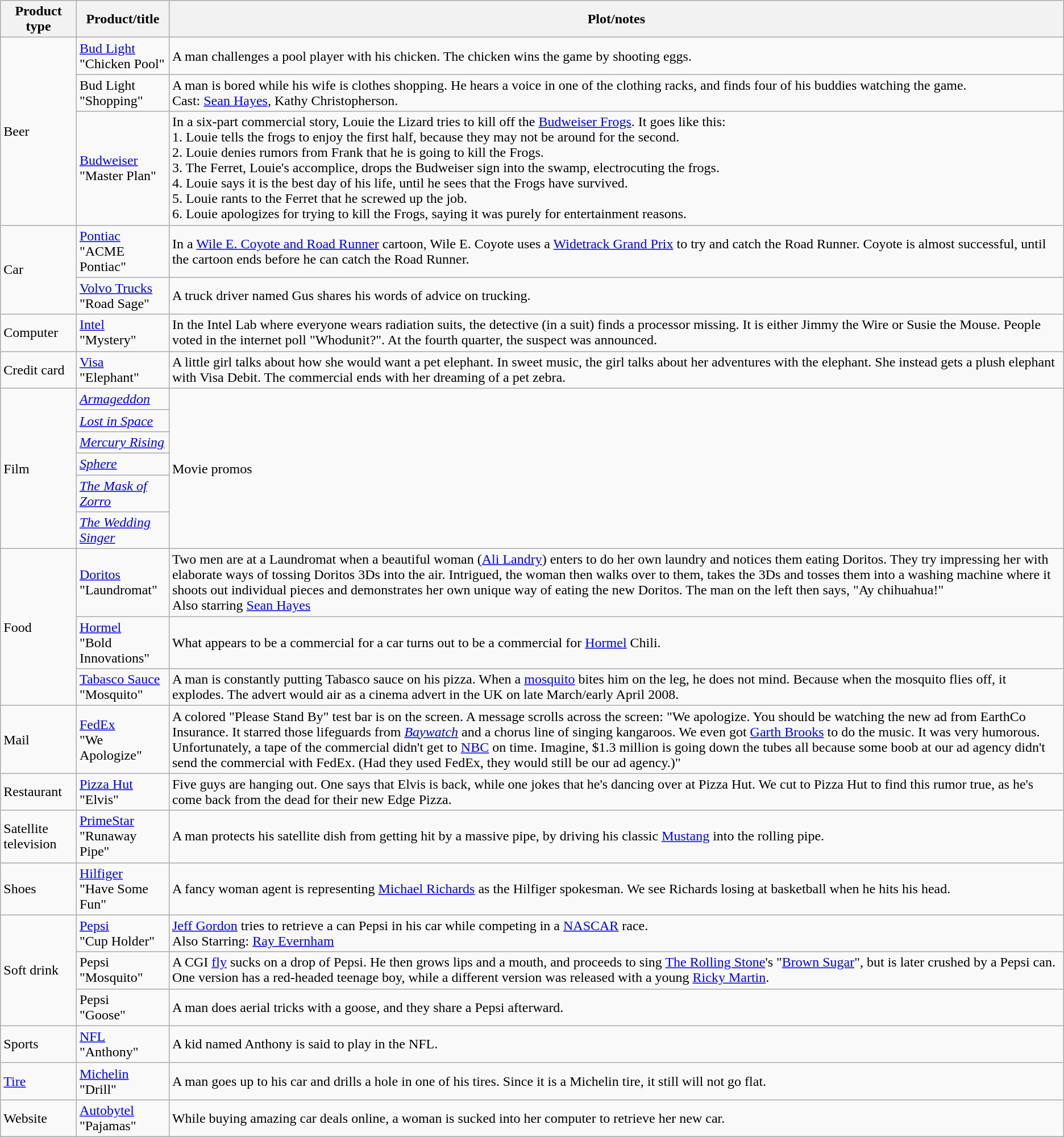<table class="wikitable">
<tr>
<th>Product type</th>
<th>Product/title</th>
<th>Plot/notes</th>
</tr>
<tr>
<td rowspan="3">Beer</td>
<td><a href='#'>Bud Light</a><br>"Chicken Pool"</td>
<td>A man challenges a pool player with his chicken. The chicken wins the game by shooting eggs.</td>
</tr>
<tr>
<td>Bud Light<br>"Shopping"</td>
<td>A man is bored while his wife is clothes shopping. He hears a voice in one of the clothing racks, and finds four of his buddies watching the game.<br>Cast: <a href='#'>Sean Hayes</a>, Kathy Christopherson.</td>
</tr>
<tr>
<td><a href='#'>Budweiser</a><br>"Master Plan"</td>
<td>In a six-part commercial story, Louie the Lizard tries to kill off the <a href='#'>Budweiser Frogs</a>. It goes like this:<br>1. Louie tells the frogs to enjoy the first half, because they may not be around for the second.<br>2. Louie denies rumors from Frank that he is going to kill the Frogs.<br>3. The Ferret, Louie's accomplice, drops the Budweiser sign into the swamp, electrocuting the frogs.<br>4. Louie says it is the best day of his life, until he sees that the Frogs have survived.<br>5. Louie rants to the Ferret that he screwed up the job.<br>6. Louie apologizes for trying to kill the Frogs, saying it was purely for entertainment reasons.</td>
</tr>
<tr>
<td rowspan="2">Car</td>
<td><a href='#'>Pontiac</a><br>"ACME Pontiac"</td>
<td>In a <a href='#'>Wile E. Coyote and Road Runner</a> cartoon, Wile E. Coyote uses a <a href='#'>Widetrack Grand Prix</a> to try and catch the Road Runner. Coyote is almost successful, until the cartoon ends before he can catch the Road Runner.</td>
</tr>
<tr>
<td><a href='#'>Volvo Trucks</a><br>"Road Sage"</td>
<td>A truck driver named Gus shares his words of advice on trucking.</td>
</tr>
<tr>
<td>Computer</td>
<td><a href='#'>Intel</a><br>"Mystery"</td>
<td>In the Intel Lab where everyone wears radiation suits, the detective (in a suit) finds a processor missing. It is either Jimmy the Wire or Susie the Mouse. People voted in the internet poll "Whodunit?". At the fourth quarter, the suspect was announced.</td>
</tr>
<tr>
<td>Credit card</td>
<td><a href='#'>Visa</a><br>"Elephant"</td>
<td>A little girl talks about how she would want a pet elephant. In sweet music, the girl talks about her adventures with the elephant. She instead gets a plush elephant with Visa Debit. The commercial ends with her dreaming of a pet zebra.</td>
</tr>
<tr>
<td rowspan="6">Film</td>
<td><em><a href='#'>Armageddon</a></em></td>
<td rowspan="6">Movie promos</td>
</tr>
<tr>
<td><em><a href='#'>Lost in Space</a></em></td>
</tr>
<tr>
<td><em><a href='#'>Mercury Rising</a></em></td>
</tr>
<tr>
<td><em><a href='#'>Sphere</a></em></td>
</tr>
<tr>
<td><em><a href='#'>The Mask of Zorro</a></em></td>
</tr>
<tr>
<td><em><a href='#'>The Wedding Singer</a></em></td>
</tr>
<tr>
<td rowspan="3">Food</td>
<td><a href='#'>Doritos</a><br>"Laundromat"</td>
<td>Two men are at a Laundromat when a beautiful woman (<a href='#'>Ali Landry</a>) enters to do her own laundry and notices them eating Doritos. They try impressing her with elaborate ways of tossing Doritos 3Ds into the air. Intrigued, the woman then walks over to them, takes the 3Ds and tosses them into a washing machine where it shoots out individual pieces and demonstrates her own unique way of eating the new Doritos. The man on the left then says, "Ay chihuahua!"<br>Also starring <a href='#'>Sean Hayes</a></td>
</tr>
<tr>
<td><a href='#'>Hormel</a><br>"Bold Innovations"</td>
<td>What appears to be a commercial for a car turns out to be a commercial for <a href='#'>Hormel</a> Chili.</td>
</tr>
<tr>
<td><a href='#'>Tabasco Sauce</a><br>"Mosquito"</td>
<td>A man is constantly putting Tabasco sauce on his pizza. When a <a href='#'>mosquito</a> bites him on the leg, he does not mind. Because when the mosquito flies off, it explodes. The advert would air as a cinema advert in the UK on late March/early April 2008.</td>
</tr>
<tr>
<td>Mail</td>
<td><a href='#'>FedEx</a><br>"We Apologize"</td>
<td>A colored "Please Stand By" test bar is on the screen. A message scrolls across the screen: "We apologize. You should be watching the new ad from EarthCo Insurance. It starred those lifeguards from <em><a href='#'>Baywatch</a></em> and a chorus line of singing kangaroos. We even got <a href='#'>Garth Brooks</a> to do the music. It was very humorous. Unfortunately, a tape of the commercial didn't get to <a href='#'>NBC</a> on time. Imagine, $1.3 million is going down the tubes all because some boob at our ad agency didn't send the commercial with FedEx. (Had they used FedEx, they would still be our ad agency.)"</td>
</tr>
<tr>
<td>Restaurant</td>
<td><a href='#'>Pizza Hut</a><br>"Elvis"</td>
<td>Five guys are hanging out. One says that Elvis is back, while one jokes that he's dancing over at Pizza Hut. We cut to Pizza Hut to find this rumor true, as he's come back from the dead for their new Edge Pizza.</td>
</tr>
<tr>
<td>Satellite television</td>
<td><a href='#'>PrimeStar</a><br>"Runaway Pipe"</td>
<td>A man protects his satellite dish from getting hit by a massive pipe, by driving his classic <a href='#'>Mustang</a> into the rolling pipe.</td>
</tr>
<tr>
<td>Shoes</td>
<td><a href='#'>Hilfiger</a><br>"Have Some Fun"</td>
<td>A fancy woman agent is representing <a href='#'>Michael Richards</a> as the Hilfiger spokesman. We see Richards losing at basketball when he hits his head.</td>
</tr>
<tr>
<td rowspan="3">Soft drink</td>
<td><a href='#'>Pepsi</a><br>"Cup Holder"</td>
<td><a href='#'>Jeff Gordon</a> tries to retrieve a can Pepsi in his car while competing in a <a href='#'>NASCAR</a> race.<br>Also Starring: <a href='#'>Ray Evernham</a></td>
</tr>
<tr>
<td>Pepsi<br>"Mosquito"</td>
<td>A CGI <a href='#'>fly</a> sucks on a drop of Pepsi. He then grows lips and a mouth, and proceeds to sing <a href='#'>The Rolling Stone</a>'s "<a href='#'>Brown Sugar</a>", but is later crushed by a Pepsi can. One version has a red-headed teenage boy, while a different version was released with a young <a href='#'>Ricky Martin</a>.</td>
</tr>
<tr>
<td>Pepsi<br>"Goose"</td>
<td>A man does aerial tricks with a goose, and they share a Pepsi afterward.</td>
</tr>
<tr>
<td>Sports</td>
<td><a href='#'>NFL</a><br>"Anthony"</td>
<td>A kid named Anthony is said to play in the NFL.</td>
</tr>
<tr>
<td><a href='#'>Tire</a></td>
<td><a href='#'>Michelin</a><br>"Drill"</td>
<td>A man goes up to his car and drills a hole in one of his tires. Since it is a Michelin tire, it still will not go flat.</td>
</tr>
<tr>
<td>Website</td>
<td><a href='#'>Autobytel</a><br>"Pajamas"</td>
<td>While buying amazing car deals online, a woman is sucked into her computer to retrieve her new car.</td>
</tr>
</table>
